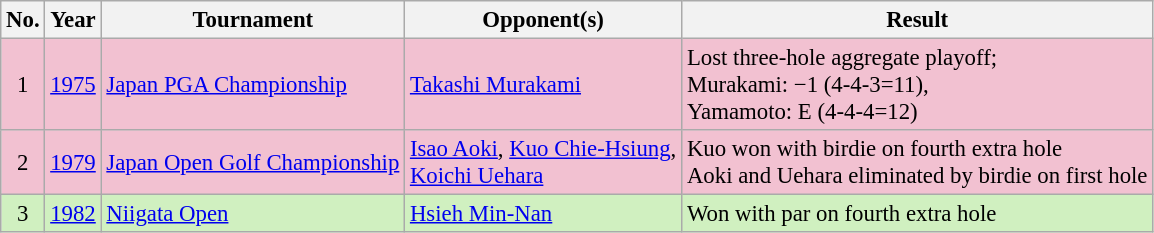<table class="wikitable" style="font-size:95%;">
<tr>
<th>No.</th>
<th>Year</th>
<th>Tournament</th>
<th>Opponent(s)</th>
<th>Result</th>
</tr>
<tr style="background:#F2C1D1;">
<td align=center>1</td>
<td><a href='#'>1975</a></td>
<td><a href='#'>Japan PGA Championship</a></td>
<td> <a href='#'>Takashi Murakami</a></td>
<td>Lost three-hole aggregate playoff;<br>Murakami: −1 (4-4-3=11),<br>Yamamoto: E (4-4-4=12)</td>
</tr>
<tr style="background:#F2C1D1;">
<td align=center>2</td>
<td><a href='#'>1979</a></td>
<td><a href='#'>Japan Open Golf Championship</a></td>
<td> <a href='#'>Isao Aoki</a>,  <a href='#'>Kuo Chie-Hsiung</a>,<br> <a href='#'>Koichi Uehara</a></td>
<td>Kuo won with birdie on fourth extra hole<br>Aoki and Uehara eliminated by birdie on first hole</td>
</tr>
<tr style="background:#D0F0C0;">
<td align=center>3</td>
<td><a href='#'>1982</a></td>
<td><a href='#'>Niigata Open</a></td>
<td> <a href='#'>Hsieh Min-Nan</a></td>
<td>Won with par on fourth extra hole</td>
</tr>
</table>
